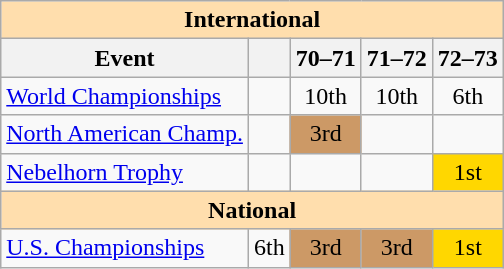<table class="wikitable" style="text-align:center">
<tr>
<th style="background-color: #ffdead; " colspan=5 align=center>International</th>
</tr>
<tr>
<th>Event</th>
<th></th>
<th>70–71</th>
<th>71–72</th>
<th>72–73</th>
</tr>
<tr>
<td align=left><a href='#'>World Championships</a></td>
<td></td>
<td>10th</td>
<td>10th</td>
<td>6th</td>
</tr>
<tr>
<td align=left><a href='#'>North American Champ.</a></td>
<td></td>
<td bgcolor=cc9966>3rd</td>
<td></td>
<td></td>
</tr>
<tr>
<td align=left><a href='#'>Nebelhorn Trophy</a></td>
<td></td>
<td></td>
<td></td>
<td bgcolor=gold>1st</td>
</tr>
<tr>
<th style="background-color: #ffdead; " colspan=5 align=center>National</th>
</tr>
<tr>
<td align=left><a href='#'>U.S. Championships</a></td>
<td>6th</td>
<td bgcolor=cc9966>3rd</td>
<td bgcolor=cc9966>3rd</td>
<td bgcolor=gold>1st</td>
</tr>
</table>
